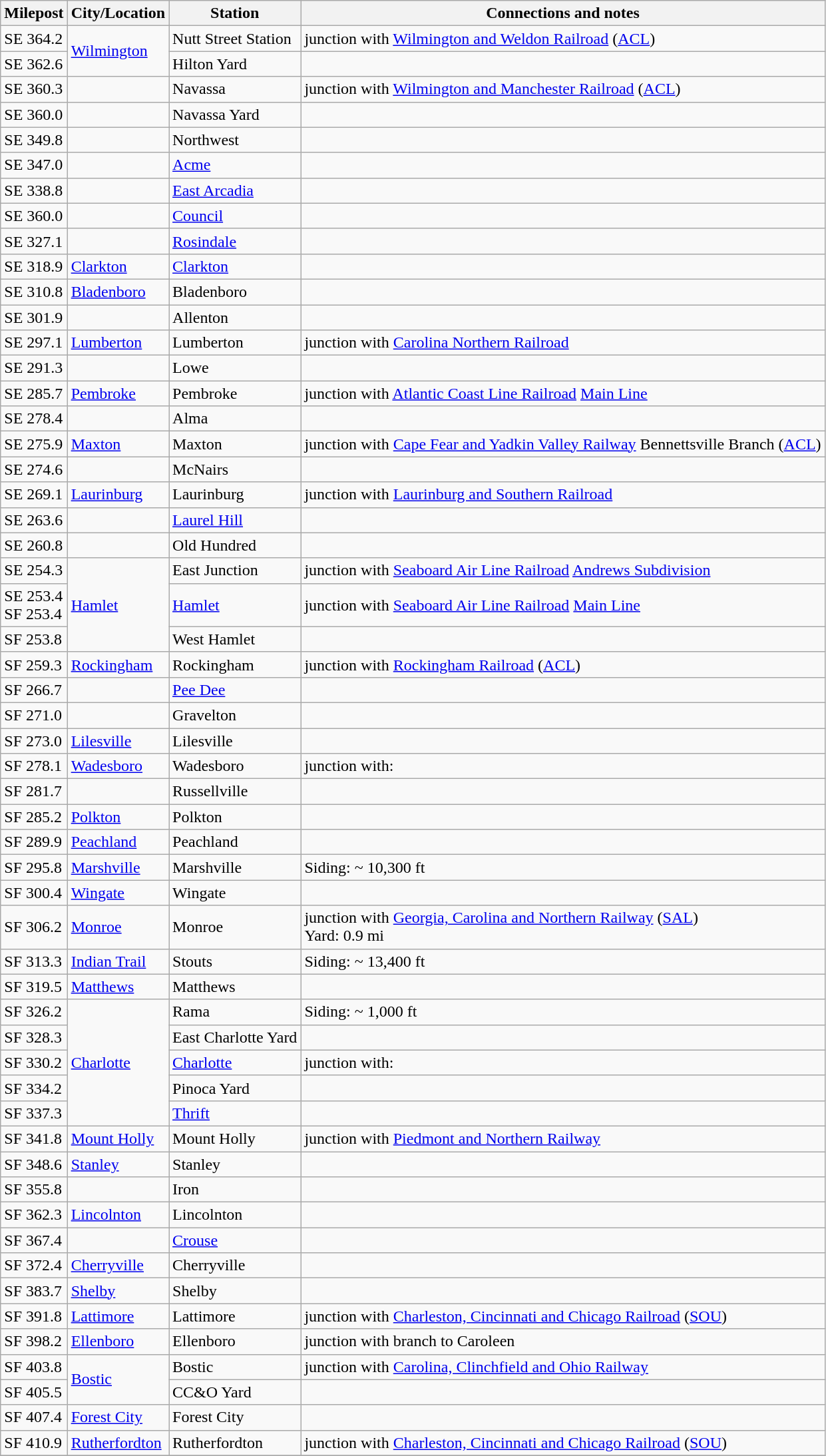<table class="wikitable">
<tr>
<th>Milepost</th>
<th>City/Location</th>
<th>Station</th>
<th>Connections and notes</th>
</tr>
<tr>
<td>SE 364.2</td>
<td ! rowspan="2"><a href='#'>Wilmington</a></td>
<td>Nutt Street Station</td>
<td>junction with <a href='#'>Wilmington and Weldon Railroad</a> (<a href='#'>ACL</a>)</td>
</tr>
<tr>
<td>SE 362.6</td>
<td>Hilton Yard</td>
<td></td>
</tr>
<tr>
<td>SE 360.3</td>
<td></td>
<td>Navassa</td>
<td>junction with <a href='#'>Wilmington and Manchester Railroad</a> (<a href='#'>ACL</a>)</td>
</tr>
<tr>
<td>SE 360.0</td>
<td></td>
<td>Navassa Yard</td>
<td></td>
</tr>
<tr>
<td>SE 349.8</td>
<td></td>
<td>Northwest</td>
<td></td>
</tr>
<tr>
<td>SE 347.0</td>
<td></td>
<td><a href='#'>Acme</a></td>
<td></td>
</tr>
<tr>
<td>SE 338.8</td>
<td></td>
<td><a href='#'>East Arcadia</a></td>
<td></td>
</tr>
<tr>
<td>SE 360.0</td>
<td></td>
<td><a href='#'>Council</a></td>
<td></td>
</tr>
<tr>
<td>SE 327.1</td>
<td></td>
<td><a href='#'>Rosindale</a></td>
<td></td>
</tr>
<tr>
<td>SE 318.9</td>
<td><a href='#'>Clarkton</a></td>
<td><a href='#'>Clarkton</a></td>
<td></td>
</tr>
<tr>
<td>SE 310.8</td>
<td><a href='#'>Bladenboro</a></td>
<td>Bladenboro</td>
<td></td>
</tr>
<tr>
<td>SE 301.9</td>
<td></td>
<td>Allenton</td>
<td></td>
</tr>
<tr>
<td>SE 297.1</td>
<td><a href='#'>Lumberton</a></td>
<td>Lumberton</td>
<td>junction with <a href='#'>Carolina Northern Railroad</a></td>
</tr>
<tr>
<td>SE 291.3</td>
<td></td>
<td>Lowe</td>
<td></td>
</tr>
<tr>
<td>SE 285.7</td>
<td><a href='#'>Pembroke</a></td>
<td>Pembroke</td>
<td>junction with <a href='#'>Atlantic Coast Line Railroad</a> <a href='#'>Main Line</a></td>
</tr>
<tr>
<td>SE 278.4</td>
<td></td>
<td>Alma</td>
<td></td>
</tr>
<tr>
<td>SE 275.9</td>
<td><a href='#'>Maxton</a></td>
<td>Maxton</td>
<td>junction with <a href='#'>Cape Fear and Yadkin Valley Railway</a> Bennettsville Branch (<a href='#'>ACL</a>)</td>
</tr>
<tr>
<td>SE 274.6</td>
<td></td>
<td>McNairs</td>
<td></td>
</tr>
<tr>
<td>SE 269.1</td>
<td><a href='#'>Laurinburg</a></td>
<td>Laurinburg</td>
<td>junction with <a href='#'>Laurinburg and Southern Railroad</a></td>
</tr>
<tr>
<td>SE 263.6</td>
<td></td>
<td><a href='#'>Laurel Hill</a></td>
<td></td>
</tr>
<tr>
<td>SE 260.8</td>
<td></td>
<td>Old Hundred</td>
<td></td>
</tr>
<tr>
<td>SE 254.3</td>
<td ! rowspan="3"><a href='#'>Hamlet</a></td>
<td>East Junction</td>
<td>junction with <a href='#'>Seaboard Air Line Railroad</a> <a href='#'>Andrews Subdivision</a></td>
</tr>
<tr>
<td>SE 253.4<br>SF 253.4</td>
<td><a href='#'>Hamlet</a></td>
<td>junction with <a href='#'>Seaboard Air Line Railroad</a> <a href='#'>Main Line</a></td>
</tr>
<tr>
<td>SF 253.8</td>
<td>West Hamlet</td>
<td></td>
</tr>
<tr>
<td>SF 259.3</td>
<td><a href='#'>Rockingham</a></td>
<td>Rockingham</td>
<td>junction with <a href='#'>Rockingham Railroad</a> (<a href='#'>ACL</a>)</td>
</tr>
<tr>
<td>SF 266.7</td>
<td></td>
<td><a href='#'>Pee Dee</a></td>
<td></td>
</tr>
<tr>
<td>SF 271.0</td>
<td></td>
<td>Gravelton</td>
<td></td>
</tr>
<tr>
<td>SF 273.0</td>
<td><a href='#'>Lilesville</a></td>
<td>Lilesville</td>
<td></td>
</tr>
<tr>
<td>SF 278.1</td>
<td><a href='#'>Wadesboro</a></td>
<td>Wadesboro</td>
<td>junction with:<br></td>
</tr>
<tr>
<td>SF 281.7</td>
<td></td>
<td>Russellville</td>
<td></td>
</tr>
<tr>
<td>SF 285.2</td>
<td><a href='#'>Polkton</a></td>
<td>Polkton</td>
<td></td>
</tr>
<tr>
<td>SF 289.9</td>
<td><a href='#'>Peachland</a></td>
<td>Peachland</td>
<td></td>
</tr>
<tr>
<td>SF 295.8</td>
<td><a href='#'>Marshville</a></td>
<td>Marshville</td>
<td>Siding: ~ 10,300 ft</td>
</tr>
<tr>
<td>SF 300.4</td>
<td><a href='#'>Wingate</a></td>
<td>Wingate</td>
<td></td>
</tr>
<tr>
<td>SF 306.2</td>
<td><a href='#'>Monroe</a></td>
<td>Monroe</td>
<td>junction with <a href='#'>Georgia, Carolina and Northern Railway</a> (<a href='#'>SAL</a>)<br>Yard: 0.9 mi</td>
</tr>
<tr>
<td>SF 313.3</td>
<td><a href='#'>Indian Trail</a></td>
<td>Stouts</td>
<td>Siding: ~ 13,400 ft</td>
</tr>
<tr>
<td>SF 319.5</td>
<td><a href='#'>Matthews</a></td>
<td>Matthews</td>
<td></td>
</tr>
<tr>
<td>SF 326.2</td>
<td rowspan="5"><a href='#'>Charlotte</a></td>
<td>Rama</td>
<td>Siding: ~ 1,000 ft</td>
</tr>
<tr>
<td>SF 328.3</td>
<td>East Charlotte Yard</td>
<td></td>
</tr>
<tr>
<td>SF 330.2</td>
<td><a href='#'>Charlotte</a></td>
<td>junction with:<br></td>
</tr>
<tr>
<td>SF 334.2</td>
<td>Pinoca Yard</td>
<td></td>
</tr>
<tr>
<td>SF 337.3</td>
<td><a href='#'>Thrift</a></td>
<td></td>
</tr>
<tr>
<td>SF 341.8</td>
<td><a href='#'>Mount Holly</a></td>
<td>Mount Holly</td>
<td>junction with <a href='#'>Piedmont and Northern Railway</a></td>
</tr>
<tr>
<td>SF 348.6</td>
<td><a href='#'>Stanley</a></td>
<td>Stanley</td>
<td></td>
</tr>
<tr>
<td>SF 355.8</td>
<td></td>
<td>Iron</td>
<td></td>
</tr>
<tr>
<td>SF 362.3</td>
<td><a href='#'>Lincolnton</a></td>
<td>Lincolnton</td>
<td></td>
</tr>
<tr>
<td>SF 367.4</td>
<td></td>
<td><a href='#'>Crouse</a></td>
<td></td>
</tr>
<tr>
<td>SF 372.4</td>
<td><a href='#'>Cherryville</a></td>
<td>Cherryville</td>
<td></td>
</tr>
<tr>
<td>SF 383.7</td>
<td><a href='#'>Shelby</a></td>
<td>Shelby</td>
<td></td>
</tr>
<tr>
<td>SF 391.8</td>
<td><a href='#'>Lattimore</a></td>
<td>Lattimore</td>
<td>junction with <a href='#'>Charleston, Cincinnati and Chicago Railroad</a> (<a href='#'>SOU</a>)</td>
</tr>
<tr>
<td>SF 398.2</td>
<td><a href='#'>Ellenboro</a></td>
<td>Ellenboro</td>
<td>junction with branch to Caroleen</td>
</tr>
<tr>
<td>SF 403.8</td>
<td ! rowspan="2"><a href='#'>Bostic</a></td>
<td>Bostic</td>
<td>junction with <a href='#'>Carolina, Clinchfield and Ohio Railway</a></td>
</tr>
<tr>
<td>SF 405.5</td>
<td>CC&O Yard</td>
<td></td>
</tr>
<tr>
<td>SF 407.4</td>
<td><a href='#'>Forest City</a></td>
<td>Forest City</td>
<td></td>
</tr>
<tr>
<td>SF 410.9</td>
<td><a href='#'>Rutherfordton</a></td>
<td>Rutherfordton</td>
<td>junction with <a href='#'>Charleston, Cincinnati and Chicago Railroad</a> (<a href='#'>SOU</a>)</td>
</tr>
<tr>
</tr>
</table>
